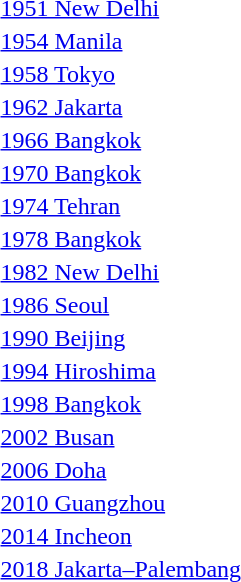<table>
<tr>
<td><a href='#'>1951 New Delhi</a></td>
<td></td>
<td></td>
<td></td>
</tr>
<tr>
<td><a href='#'>1954 Manila</a></td>
<td></td>
<td></td>
<td></td>
</tr>
<tr>
<td><a href='#'>1958 Tokyo</a></td>
<td></td>
<td></td>
<td></td>
</tr>
<tr>
<td><a href='#'>1962 Jakarta</a></td>
<td></td>
<td></td>
<td></td>
</tr>
<tr>
<td><a href='#'>1966 Bangkok</a></td>
<td></td>
<td></td>
<td></td>
</tr>
<tr>
<td><a href='#'>1970 Bangkok</a></td>
<td></td>
<td></td>
<td></td>
</tr>
<tr>
<td><a href='#'>1974 Tehran</a></td>
<td></td>
<td></td>
<td></td>
</tr>
<tr>
<td><a href='#'>1978 Bangkok</a></td>
<td></td>
<td></td>
<td></td>
</tr>
<tr>
<td><a href='#'>1982 New Delhi</a></td>
<td></td>
<td></td>
<td></td>
</tr>
<tr>
<td><a href='#'>1986 Seoul</a></td>
<td></td>
<td></td>
<td></td>
</tr>
<tr>
<td><a href='#'>1990 Beijing</a></td>
<td></td>
<td></td>
<td></td>
</tr>
<tr>
<td><a href='#'>1994 Hiroshima</a></td>
<td></td>
<td></td>
<td></td>
</tr>
<tr>
<td><a href='#'>1998 Bangkok</a></td>
<td></td>
<td></td>
<td></td>
</tr>
<tr>
<td><a href='#'>2002 Busan</a></td>
<td></td>
<td></td>
<td></td>
</tr>
<tr>
<td><a href='#'>2006 Doha</a></td>
<td></td>
<td></td>
<td></td>
</tr>
<tr>
<td><a href='#'>2010 Guangzhou</a></td>
<td></td>
<td></td>
<td></td>
</tr>
<tr>
<td><a href='#'>2014 Incheon</a></td>
<td></td>
<td></td>
<td></td>
</tr>
<tr>
<td><a href='#'>2018 Jakarta–Palembang</a></td>
<td></td>
<td></td>
<td></td>
</tr>
</table>
